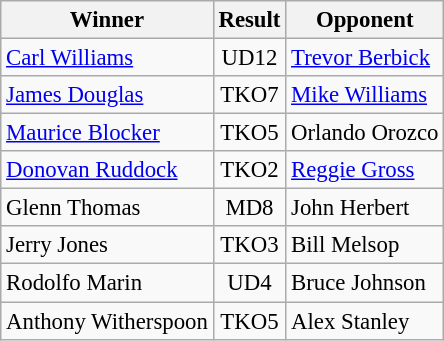<table class="wikitable" style="text-align:center;font-size:95%">
<tr>
<th>Winner</th>
<th>Result</th>
<th>Opponent</th>
</tr>
<tr>
<td align=left> <a href='#'>Carl Williams</a></td>
<td>UD12</td>
<td align=left> <a href='#'>Trevor Berbick</a></td>
</tr>
<tr>
<td align=left> <a href='#'>James Douglas</a></td>
<td>TKO7</td>
<td align=left> <a href='#'>Mike Williams</a></td>
</tr>
<tr>
<td align=left> <a href='#'>Maurice Blocker</a></td>
<td>TKO5</td>
<td align=left> Orlando Orozco</td>
</tr>
<tr>
<td align=left> <a href='#'>Donovan Ruddock</a></td>
<td>TKO2</td>
<td align=left> <a href='#'>Reggie Gross</a></td>
</tr>
<tr>
<td align=left> Glenn Thomas</td>
<td>MD8</td>
<td align=left> John Herbert</td>
</tr>
<tr>
<td align=left> Jerry Jones</td>
<td>TKO3</td>
<td align=left> Bill Melsop</td>
</tr>
<tr>
<td align=left> Rodolfo Marin</td>
<td>UD4</td>
<td align=left> Bruce Johnson</td>
</tr>
<tr>
<td align=left> Anthony Witherspoon</td>
<td>TKO5</td>
<td align=left> Alex Stanley</td>
</tr>
</table>
